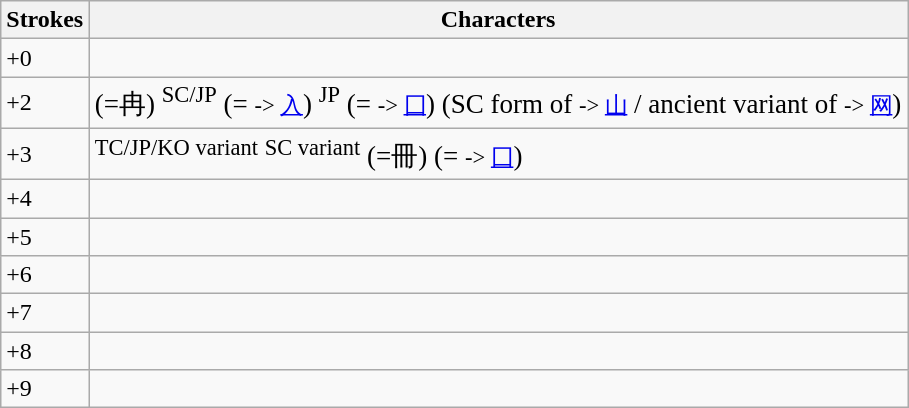<table class="wikitable">
<tr>
<th>Strokes</th>
<th>Characters</th>
</tr>
<tr --->
<td>+0</td>
<td style="font-size: large;"></td>
</tr>
<tr>
<td>+2</td>
<td style="font-size: large;">  (=冉) <sup>SC/JP</sup> (= <small>-> <a href='#'>入</a></small>) <sup>JP</sup> (= <small>-> <a href='#'>囗</a></small>)   (SC form of  <small>-> <a href='#'>山</a></small> / ancient variant of  <small>-> <a href='#'>网</a></small>)</td>
</tr>
<tr>
<td>+3</td>
<td style="font-size: large;"> <sup>TC/JP/KO variant</sup>  <sup>SC variant</sup> (=冊)  (= <small>-> <a href='#'>囗</a></small>)</td>
</tr>
<tr>
<td>+4</td>
<td style="font-size: large;"> </td>
</tr>
<tr>
<td>+5</td>
<td style="font-size: large;"></td>
</tr>
<tr>
<td>+6</td>
<td style="font-size: large;"></td>
</tr>
<tr>
<td>+7</td>
<td style="font-size: large;"> </td>
</tr>
<tr>
<td>+8</td>
<td style="font-size: large;"> </td>
</tr>
<tr>
<td>+9</td>
<td style="font-size: large;"></td>
</tr>
</table>
